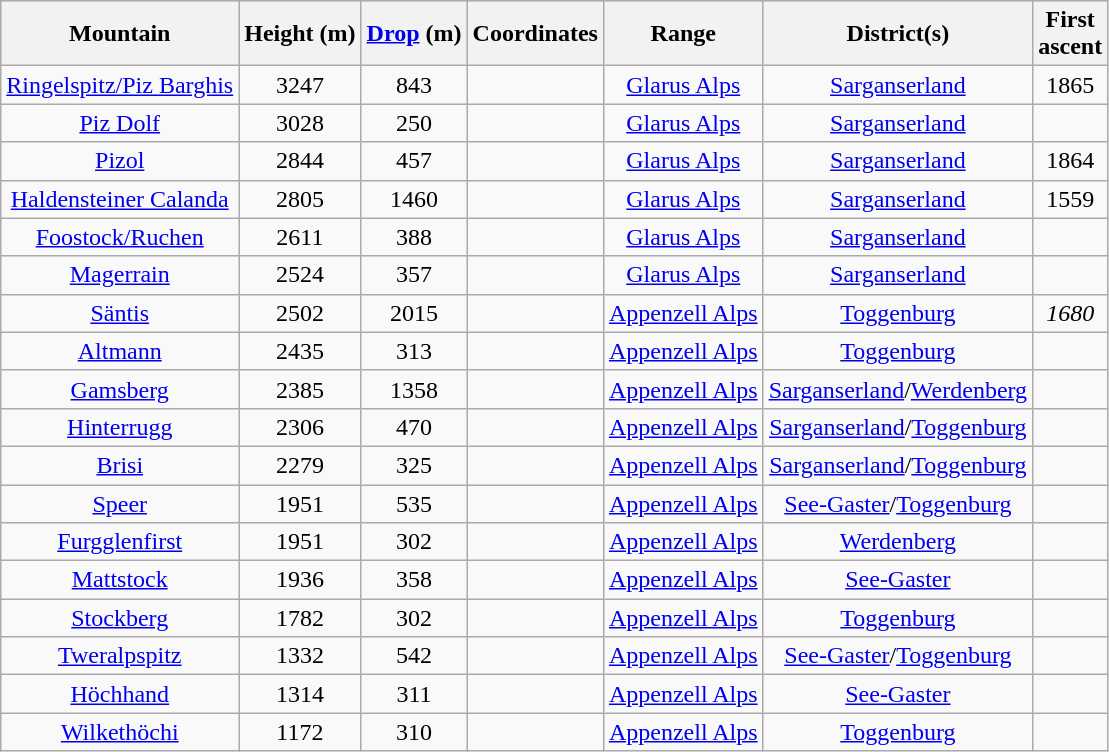<table class="wikitable sortable" style="text-align: center; background-color:#F9F9F9; font-size: 100%;">
<tr bgcolor="#dddddd">
<th>Mountain</th>
<th>Height (m) </th>
<th><a href='#'>Drop</a> (m)</th>
<th>Coordinates</th>
<th>Range</th>
<th>District(s)</th>
<th>First<br>ascent</th>
</tr>
<tr>
<td><a href='#'>Ringelspitz/Piz Barghis</a></td>
<td>3247</td>
<td>843</td>
<td></td>
<td><a href='#'>Glarus Alps</a></td>
<td><a href='#'>Sarganserland</a></td>
<td>1865</td>
</tr>
<tr>
<td><a href='#'>Piz Dolf</a></td>
<td>3028</td>
<td>250</td>
<td></td>
<td><a href='#'>Glarus Alps</a></td>
<td><a href='#'>Sarganserland</a></td>
<td></td>
</tr>
<tr>
<td><a href='#'>Pizol</a></td>
<td>2844</td>
<td>457</td>
<td></td>
<td><a href='#'>Glarus Alps</a></td>
<td><a href='#'>Sarganserland</a></td>
<td>1864</td>
</tr>
<tr>
<td><a href='#'>Haldensteiner Calanda</a></td>
<td>2805</td>
<td>1460</td>
<td></td>
<td><a href='#'>Glarus Alps</a></td>
<td><a href='#'>Sarganserland</a></td>
<td>1559</td>
</tr>
<tr>
<td><a href='#'>Foostock/Ruchen</a></td>
<td>2611</td>
<td>388</td>
<td></td>
<td><a href='#'>Glarus Alps</a></td>
<td><a href='#'>Sarganserland</a></td>
<td></td>
</tr>
<tr>
<td><a href='#'>Magerrain</a></td>
<td>2524</td>
<td>357</td>
<td></td>
<td><a href='#'>Glarus Alps</a></td>
<td><a href='#'>Sarganserland</a></td>
<td></td>
</tr>
<tr>
<td><a href='#'>Säntis</a></td>
<td>2502</td>
<td>2015</td>
<td></td>
<td><a href='#'>Appenzell Alps</a></td>
<td><a href='#'>Toggenburg</a></td>
<td><em>1680</em></td>
</tr>
<tr>
<td><a href='#'>Altmann</a></td>
<td>2435</td>
<td>313</td>
<td></td>
<td><a href='#'>Appenzell Alps</a></td>
<td><a href='#'>Toggenburg</a></td>
<td></td>
</tr>
<tr>
<td><a href='#'>Gamsberg</a></td>
<td>2385</td>
<td>1358</td>
<td></td>
<td><a href='#'>Appenzell Alps</a></td>
<td><a href='#'>Sarganserland</a>/<a href='#'>Werdenberg</a></td>
<td></td>
</tr>
<tr>
<td><a href='#'>Hinterrugg</a></td>
<td>2306</td>
<td>470</td>
<td></td>
<td><a href='#'>Appenzell Alps</a></td>
<td><a href='#'>Sarganserland</a>/<a href='#'>Toggenburg</a></td>
<td></td>
</tr>
<tr>
<td><a href='#'>Brisi</a></td>
<td>2279</td>
<td>325</td>
<td></td>
<td><a href='#'>Appenzell Alps</a></td>
<td><a href='#'>Sarganserland</a>/<a href='#'>Toggenburg</a></td>
<td></td>
</tr>
<tr>
<td><a href='#'>Speer</a></td>
<td>1951</td>
<td>535</td>
<td></td>
<td><a href='#'>Appenzell Alps</a></td>
<td><a href='#'>See-Gaster</a>/<a href='#'>Toggenburg</a></td>
<td></td>
</tr>
<tr>
<td><a href='#'>Furgglenfirst</a></td>
<td>1951</td>
<td>302</td>
<td></td>
<td><a href='#'>Appenzell Alps</a></td>
<td><a href='#'>Werdenberg</a></td>
<td></td>
</tr>
<tr>
<td><a href='#'>Mattstock</a></td>
<td>1936</td>
<td>358</td>
<td></td>
<td><a href='#'>Appenzell Alps</a></td>
<td><a href='#'>See-Gaster</a></td>
<td></td>
</tr>
<tr>
<td><a href='#'>Stockberg</a></td>
<td>1782</td>
<td>302</td>
<td></td>
<td><a href='#'>Appenzell Alps</a></td>
<td><a href='#'>Toggenburg</a></td>
<td></td>
</tr>
<tr>
<td><a href='#'>Tweralpspitz</a></td>
<td>1332</td>
<td>542</td>
<td></td>
<td><a href='#'>Appenzell Alps</a></td>
<td><a href='#'>See-Gaster</a>/<a href='#'>Toggenburg</a></td>
<td></td>
</tr>
<tr>
<td><a href='#'>Höchhand</a></td>
<td>1314</td>
<td>311</td>
<td></td>
<td><a href='#'>Appenzell Alps</a></td>
<td><a href='#'>See-Gaster</a></td>
<td></td>
</tr>
<tr>
<td><a href='#'>Wilkethöchi</a></td>
<td>1172</td>
<td>310</td>
<td></td>
<td><a href='#'>Appenzell Alps</a></td>
<td><a href='#'>Toggenburg</a></td>
<td></td>
</tr>
</table>
